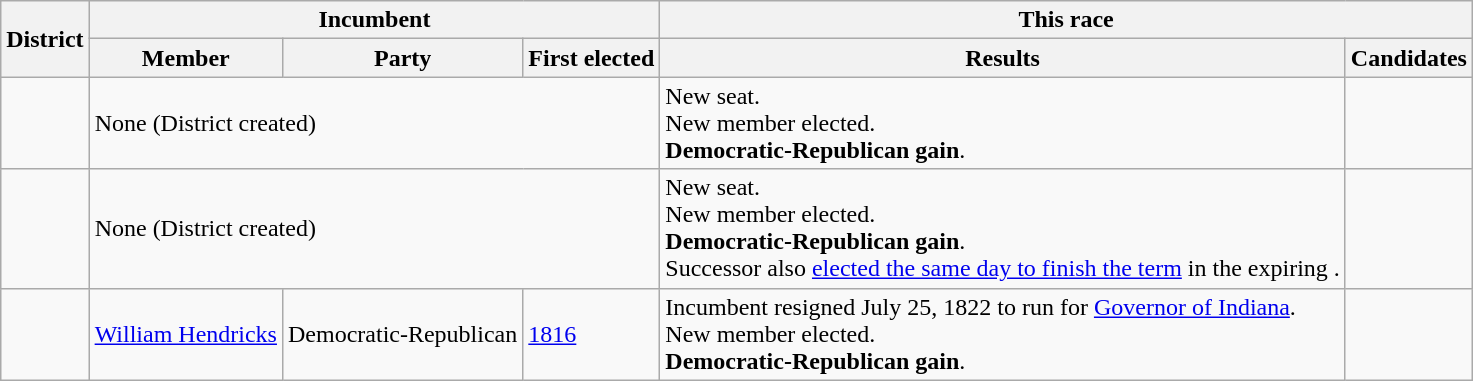<table class=wikitable>
<tr>
<th rowspan=2>District</th>
<th colspan=3>Incumbent</th>
<th colspan=2>This race</th>
</tr>
<tr>
<th>Member</th>
<th>Party</th>
<th>First elected</th>
<th>Results</th>
<th>Candidates</th>
</tr>
<tr>
<td></td>
<td colspan=3>None (District created)</td>
<td>New seat.<br>New member elected.<br><strong>Democratic-Republican gain</strong>.</td>
<td nowrap></td>
</tr>
<tr>
<td></td>
<td colspan=3>None (District created)</td>
<td>New seat.<br>New member elected.<br><strong>Democratic-Republican gain</strong>.<br>Successor also <a href='#'>elected the same day to finish the term</a> in the expiring .</td>
<td nowrap></td>
</tr>
<tr>
<td></td>
<td><a href='#'>William Hendricks</a><br></td>
<td>Democratic-Republican</td>
<td><a href='#'>1816</a></td>
<td>Incumbent resigned July 25, 1822 to run for <a href='#'>Governor of Indiana</a>.<br>New member elected.<br><strong>Democratic-Republican gain</strong>.</td>
<td nowrap></td>
</tr>
</table>
